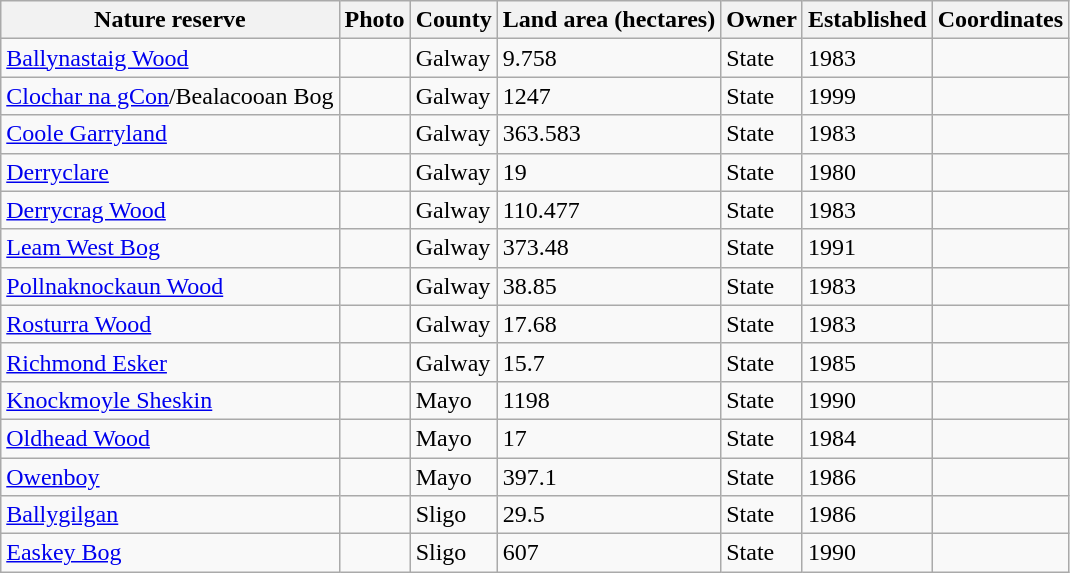<table class="wikitable sortable">
<tr>
<th>Nature reserve</th>
<th>Photo</th>
<th>County</th>
<th>Land area (hectares)</th>
<th>Owner</th>
<th>Established</th>
<th>Coordinates</th>
</tr>
<tr>
<td><a href='#'>Ballynastaig Wood</a></td>
<td></td>
<td>Galway</td>
<td>9.758</td>
<td>State</td>
<td>1983</td>
<td></td>
</tr>
<tr>
<td><a href='#'>Clochar na gCon</a>/Bealacooan Bog</td>
<td></td>
<td>Galway</td>
<td>1247</td>
<td>State</td>
<td>1999</td>
<td></td>
</tr>
<tr>
<td><a href='#'>Coole Garryland</a></td>
<td></td>
<td>Galway</td>
<td>363.583</td>
<td>State</td>
<td>1983</td>
<td></td>
</tr>
<tr>
<td><a href='#'>Derryclare</a></td>
<td></td>
<td>Galway</td>
<td>19</td>
<td>State</td>
<td>1980</td>
<td></td>
</tr>
<tr>
<td><a href='#'>Derrycrag Wood</a></td>
<td></td>
<td>Galway</td>
<td>110.477</td>
<td>State</td>
<td>1983</td>
<td></td>
</tr>
<tr>
<td><a href='#'>Leam West Bog</a></td>
<td></td>
<td>Galway</td>
<td>373.48</td>
<td>State</td>
<td>1991</td>
<td></td>
</tr>
<tr>
<td><a href='#'>Pollnaknockaun Wood</a></td>
<td></td>
<td>Galway</td>
<td>38.85</td>
<td>State</td>
<td>1983</td>
<td></td>
</tr>
<tr>
<td><a href='#'>Rosturra Wood</a></td>
<td></td>
<td>Galway</td>
<td>17.68</td>
<td>State</td>
<td>1983</td>
<td></td>
</tr>
<tr>
<td><a href='#'>Richmond Esker</a></td>
<td></td>
<td>Galway</td>
<td>15.7</td>
<td>State</td>
<td>1985</td>
<td></td>
</tr>
<tr>
<td><a href='#'>Knockmoyle Sheskin</a></td>
<td></td>
<td>Mayo</td>
<td>1198</td>
<td>State</td>
<td>1990</td>
<td></td>
</tr>
<tr>
<td><a href='#'>Oldhead Wood</a></td>
<td></td>
<td>Mayo</td>
<td>17</td>
<td>State</td>
<td>1984</td>
<td></td>
</tr>
<tr>
<td><a href='#'>Owenboy</a></td>
<td></td>
<td>Mayo</td>
<td>397.1</td>
<td>State</td>
<td>1986</td>
<td></td>
</tr>
<tr>
<td><a href='#'>Ballygilgan</a></td>
<td></td>
<td>Sligo</td>
<td>29.5</td>
<td>State</td>
<td>1986</td>
<td></td>
</tr>
<tr>
<td><a href='#'>Easkey Bog</a></td>
<td></td>
<td>Sligo</td>
<td>607</td>
<td>State</td>
<td>1990</td>
<td></td>
</tr>
</table>
